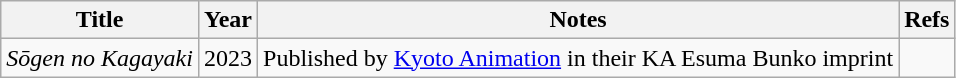<table class="wikitable sortable">
<tr>
<th>Title</th>
<th>Year</th>
<th>Notes</th>
<th>Refs</th>
</tr>
<tr>
<td><em>Sōgen no Kagayaki</em></td>
<td>2023</td>
<td>Published by <a href='#'>Kyoto Animation</a> in their KA Esuma Bunko imprint</td>
<td></td>
</tr>
</table>
